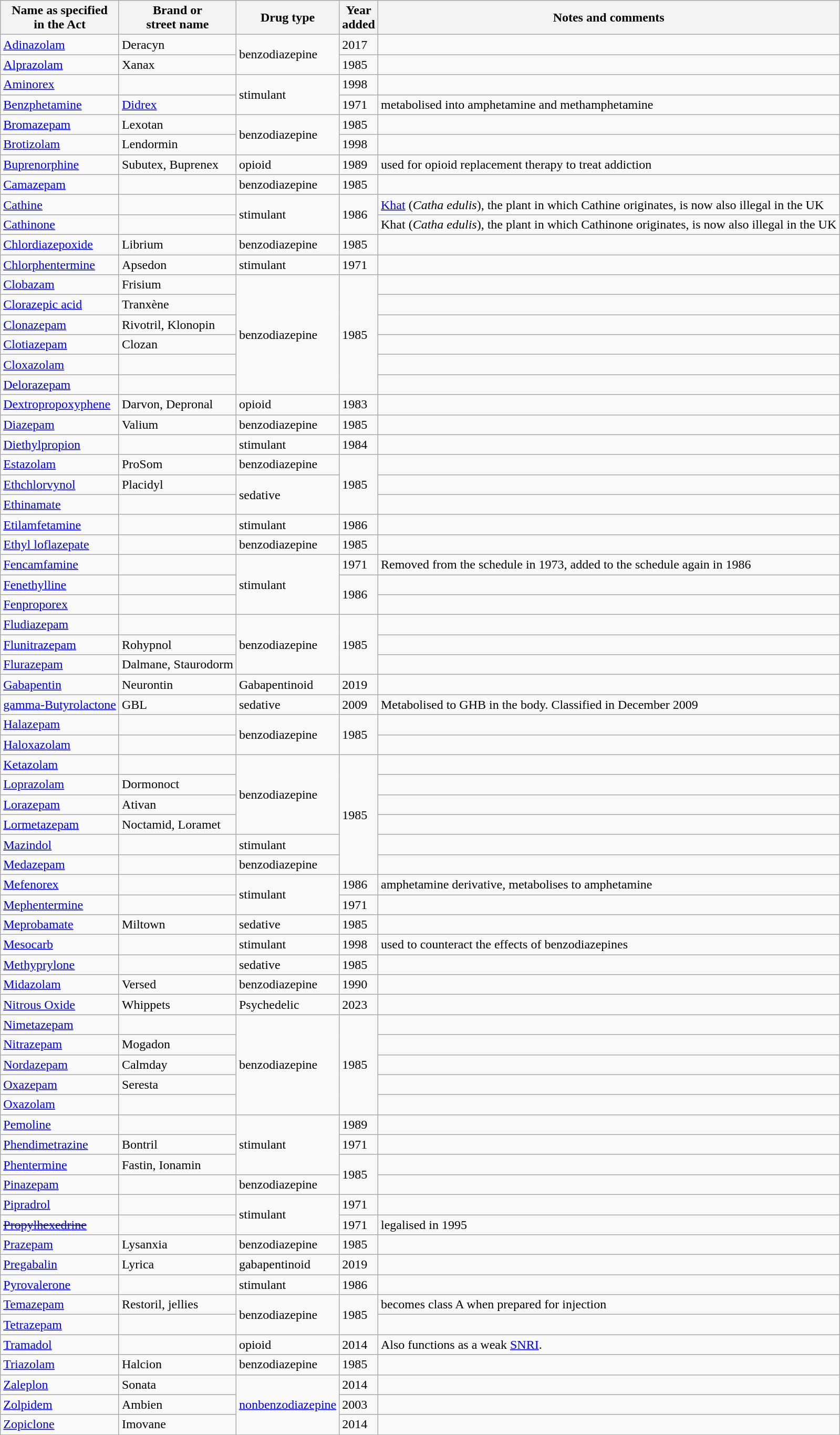<table class="wikitable sortable mw-collapsible mw-collapsed" border="1">
<tr>
<th>Name as specified<br>in the Act</th>
<th>Brand or<br>street name</th>
<th>Drug type</th>
<th>Year<br>added</th>
<th>Notes and comments</th>
</tr>
<tr>
<td><a href='#'>Adinazolam</a></td>
<td>Deracyn</td>
<td rowspan="2">benzodiazepine</td>
<td>2017</td>
<td></td>
</tr>
<tr>
<td><a href='#'>Alprazolam</a></td>
<td>Xanax</td>
<td>1985</td>
<td></td>
</tr>
<tr>
<td><a href='#'>Aminorex</a></td>
<td></td>
<td rowspan="2">stimulant</td>
<td>1998</td>
<td></td>
</tr>
<tr>
<td><a href='#'>Benzphetamine</a></td>
<td><a href='#'>Didrex</a></td>
<td>1971</td>
<td>metabolised into amphetamine and methamphetamine</td>
</tr>
<tr>
<td><a href='#'>Bromazepam</a></td>
<td>Lexotan</td>
<td rowspan="2">benzodiazepine</td>
<td>1985</td>
<td></td>
</tr>
<tr>
<td><a href='#'>Brotizolam</a></td>
<td>Lendormin</td>
<td>1998</td>
<td></td>
</tr>
<tr>
<td><a href='#'>Buprenorphine</a></td>
<td>Subutex, Buprenex</td>
<td>opioid</td>
<td>1989</td>
<td>used for opioid replacement therapy to treat addiction</td>
</tr>
<tr>
<td><a href='#'>Camazepam</a></td>
<td></td>
<td>benzodiazepine</td>
<td>1985</td>
<td></td>
</tr>
<tr>
<td><a href='#'>Cathine</a></td>
<td></td>
<td rowspan="2">stimulant</td>
<td rowspan="2">1986</td>
<td><a href='#'>Khat</a> (<em>Catha edulis</em>), the plant in which Cathine originates, is now also illegal in the UK</td>
</tr>
<tr>
<td><a href='#'>Cathinone</a></td>
<td></td>
<td>Khat (<em>Catha edulis</em>), the plant in which Cathinone originates, is now also illegal in the UK</td>
</tr>
<tr>
<td><a href='#'>Chlordiazepoxide</a></td>
<td>Librium</td>
<td>benzodiazepine</td>
<td>1985</td>
<td></td>
</tr>
<tr>
<td><a href='#'>Chlorphentermine</a></td>
<td>Apsedon</td>
<td>stimulant</td>
<td>1971</td>
<td></td>
</tr>
<tr>
<td><a href='#'>Clobazam</a></td>
<td>Frisium</td>
<td rowspan="6">benzodiazepine</td>
<td rowspan="6">1985</td>
<td></td>
</tr>
<tr>
<td><a href='#'>Clorazepic acid</a></td>
<td>Tranxène</td>
<td></td>
</tr>
<tr>
<td><a href='#'>Clonazepam</a></td>
<td>Rivotril, Klonopin</td>
<td></td>
</tr>
<tr>
<td><a href='#'>Clotiazepam</a></td>
<td>Clozan</td>
<td></td>
</tr>
<tr>
<td><a href='#'>Cloxazolam</a></td>
<td></td>
<td></td>
</tr>
<tr>
<td><a href='#'>Delorazepam</a></td>
<td></td>
<td></td>
</tr>
<tr>
<td><a href='#'>Dextropropoxyphene</a></td>
<td>Darvon, Depronal</td>
<td>opioid</td>
<td>1983</td>
<td></td>
</tr>
<tr>
<td><a href='#'>Diazepam</a></td>
<td>Valium</td>
<td>benzodiazepine</td>
<td>1985</td>
<td></td>
</tr>
<tr>
<td><a href='#'>Diethylpropion</a></td>
<td></td>
<td>stimulant</td>
<td>1984</td>
<td></td>
</tr>
<tr>
<td><a href='#'>Estazolam</a></td>
<td>ProSom</td>
<td>benzodiazepine</td>
<td rowspan="3">1985</td>
<td></td>
</tr>
<tr>
<td><a href='#'>Ethchlorvynol</a></td>
<td>Placidyl</td>
<td rowspan="2">sedative</td>
<td></td>
</tr>
<tr>
<td><a href='#'>Ethinamate</a></td>
<td></td>
<td></td>
</tr>
<tr>
<td><a href='#'>Etilamfetamine</a></td>
<td></td>
<td>stimulant</td>
<td>1986</td>
<td></td>
</tr>
<tr>
<td><a href='#'>Ethyl loflazepate</a></td>
<td></td>
<td>benzodiazepine</td>
<td>1985</td>
<td></td>
</tr>
<tr>
<td><a href='#'>Fencamfamine</a></td>
<td></td>
<td rowspan="3">stimulant</td>
<td>1971</td>
<td>Removed from the schedule in 1973, added to the schedule again in 1986</td>
</tr>
<tr>
<td><a href='#'>Fenethylline</a></td>
<td></td>
<td rowspan="2">1986</td>
<td></td>
</tr>
<tr>
<td><a href='#'>Fenproporex</a></td>
<td></td>
<td></td>
</tr>
<tr>
<td><a href='#'>Fludiazepam</a></td>
<td></td>
<td rowspan="3">benzodiazepine</td>
<td rowspan="3">1985</td>
<td></td>
</tr>
<tr>
<td><a href='#'>Flunitrazepam</a></td>
<td>Rohypnol</td>
<td></td>
</tr>
<tr>
<td><a href='#'>Flurazepam</a></td>
<td>Dalmane, Staurodorm</td>
<td></td>
</tr>
<tr>
<td><a href='#'>Gabapentin</a></td>
<td>Neurontin</td>
<td>Gabapentinoid</td>
<td>2019</td>
<td></td>
</tr>
<tr>
<td><a href='#'>gamma-Butyrolactone</a></td>
<td>GBL</td>
<td>sedative</td>
<td>2009</td>
<td>Metabolised to GHB in the body. Classified in December 2009</td>
</tr>
<tr>
<td><a href='#'>Halazepam</a></td>
<td></td>
<td rowspan="2">benzodiazepine</td>
<td rowspan="2">1985</td>
<td></td>
</tr>
<tr>
<td><a href='#'>Haloxazolam</a></td>
<td></td>
<td></td>
</tr>
<tr>
<td><a href='#'>Ketazolam</a></td>
<td></td>
<td rowspan="4">benzodiazepine</td>
<td rowspan="6">1985</td>
<td></td>
</tr>
<tr>
<td><a href='#'>Loprazolam</a></td>
<td>Dormonoct</td>
<td></td>
</tr>
<tr>
<td><a href='#'>Lorazepam</a></td>
<td>Ativan</td>
<td></td>
</tr>
<tr>
<td><a href='#'>Lormetazepam</a></td>
<td>Noctamid, Loramet</td>
<td></td>
</tr>
<tr>
<td><a href='#'>Mazindol</a></td>
<td></td>
<td>stimulant</td>
<td></td>
</tr>
<tr>
<td><a href='#'>Medazepam</a></td>
<td></td>
<td>benzodiazepine</td>
<td></td>
</tr>
<tr>
<td><a href='#'>Mefenorex</a></td>
<td></td>
<td rowspan="2">stimulant</td>
<td>1986</td>
<td>amphetamine derivative, metabolises to amphetamine</td>
</tr>
<tr>
<td><a href='#'>Mephentermine</a></td>
<td></td>
<td>1971</td>
<td></td>
</tr>
<tr>
<td><a href='#'>Meprobamate</a></td>
<td>Miltown</td>
<td>sedative</td>
<td>1985</td>
<td></td>
</tr>
<tr>
<td><a href='#'>Mesocarb</a></td>
<td></td>
<td>stimulant</td>
<td>1998</td>
<td> used to counteract the effects of benzodiazepines</td>
</tr>
<tr>
<td><a href='#'>Methyprylone</a></td>
<td></td>
<td>sedative</td>
<td>1985</td>
<td></td>
</tr>
<tr>
<td><a href='#'>Midazolam</a></td>
<td>Versed</td>
<td>benzodiazepine</td>
<td>1990</td>
<td></td>
</tr>
<tr>
<td><a href='#'>Nitrous Oxide</a></td>
<td>Whippets</td>
<td>Psychedelic</td>
<td>2023</td>
<td></td>
</tr>
<tr>
<td><a href='#'>Nimetazepam</a></td>
<td></td>
<td rowspan="5">benzodiazepine</td>
<td rowspan="5">1985</td>
<td></td>
</tr>
<tr>
<td><a href='#'>Nitrazepam</a></td>
<td>Mogadon</td>
<td></td>
</tr>
<tr>
<td><a href='#'>Nordazepam</a></td>
<td>Calmday</td>
<td></td>
</tr>
<tr>
<td><a href='#'>Oxazepam</a></td>
<td>Seresta</td>
<td></td>
</tr>
<tr>
<td><a href='#'>Oxazolam</a></td>
<td></td>
<td></td>
</tr>
<tr>
<td><a href='#'>Pemoline</a></td>
<td></td>
<td rowspan="3">stimulant</td>
<td>1989</td>
<td></td>
</tr>
<tr>
<td><a href='#'>Phendimetrazine</a></td>
<td>Bontril</td>
<td>1971</td>
<td></td>
</tr>
<tr>
<td><a href='#'>Phentermine</a></td>
<td>Fastin, Ionamin</td>
<td rowspan="2">1985</td>
<td></td>
</tr>
<tr>
<td><a href='#'>Pinazepam</a></td>
<td></td>
<td>benzodiazepine</td>
<td></td>
</tr>
<tr>
<td><a href='#'>Pipradrol</a></td>
<td></td>
<td rowspan="2">stimulant</td>
<td>1971</td>
<td></td>
</tr>
<tr>
<td><s><a href='#'>Propylhexedrine</a></s></td>
<td></td>
<td>1971</td>
<td>legalised in 1995</td>
</tr>
<tr>
<td><a href='#'>Prazepam</a></td>
<td>Lysanxia</td>
<td>benzodiazepine</td>
<td>1985</td>
<td></td>
</tr>
<tr>
<td><a href='#'>Pregabalin</a></td>
<td>Lyrica</td>
<td>gabapentinoid</td>
<td>2019</td>
<td></td>
</tr>
<tr>
<td><a href='#'>Pyrovalerone</a></td>
<td></td>
<td>stimulant</td>
<td>1986</td>
<td></td>
</tr>
<tr>
<td><a href='#'>Temazepam</a></td>
<td>Restoril, jellies</td>
<td rowspan="2">benzodiazepine</td>
<td rowspan="2">1985</td>
<td>becomes class A when prepared for injection</td>
</tr>
<tr>
<td><a href='#'>Tetrazepam</a></td>
<td></td>
<td></td>
</tr>
<tr>
<td><a href='#'>Tramadol</a></td>
<td></td>
<td>opioid</td>
<td>2014</td>
<td> Also functions as a weak <a href='#'>SNRI</a>.</td>
</tr>
<tr>
<td><a href='#'>Triazolam</a></td>
<td>Halcion</td>
<td>benzodiazepine</td>
<td>1985</td>
<td></td>
</tr>
<tr>
<td><a href='#'>Zaleplon</a></td>
<td>Sonata</td>
<td rowspan="3"><a href='#'>nonbenzodiazepine</a></td>
<td>2014</td>
<td></td>
</tr>
<tr>
<td><a href='#'>Zolpidem</a></td>
<td>Ambien</td>
<td>2003</td>
<td></td>
</tr>
<tr>
<td><a href='#'>Zopiclone</a></td>
<td>Imovane</td>
<td>2014</td>
<td></td>
</tr>
</table>
